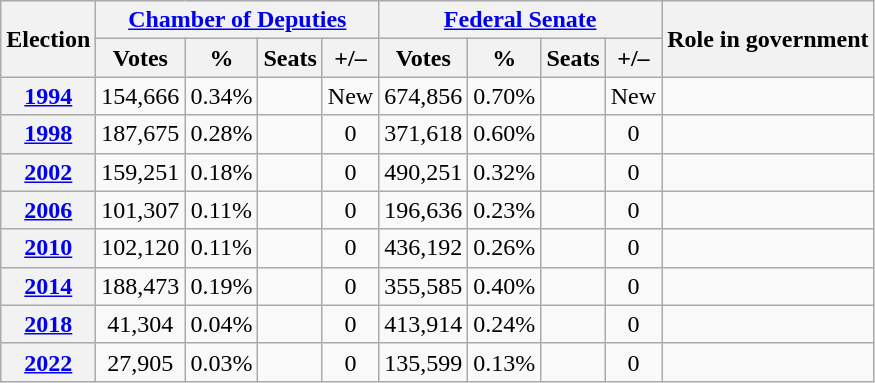<table class=wikitable style=text-align:center>
<tr>
<th rowspan="2">Election</th>
<th colspan="4"><a href='#'>Chamber of Deputies</a></th>
<th colspan="4"><a href='#'>Federal Senate</a></th>
<th rowspan="2"><strong>Role in government</strong></th>
</tr>
<tr>
<th><strong>Votes</strong></th>
<th><strong>%</strong></th>
<th><strong>Seats</strong></th>
<th>+/–</th>
<th><strong>Votes</strong></th>
<th><strong>%</strong></th>
<th><strong>Seats</strong></th>
<th>+/–</th>
</tr>
<tr>
<th><a href='#'>1994</a></th>
<td align="center">154,666</td>
<td align="center">0.34%</td>
<td style="text-align:center;"></td>
<td>New</td>
<td align="center">674,856</td>
<td align="center">0.70%</td>
<td style="text-align:center;"></td>
<td>New</td>
<td></td>
</tr>
<tr>
<th><a href='#'>1998</a></th>
<td align="center">187,675</td>
<td align="center">0.28%</td>
<td style="text-align:center;"></td>
<td> 0</td>
<td align="center">371,618</td>
<td align="center">0.60%</td>
<td style="text-align:center;"></td>
<td> 0</td>
<td></td>
</tr>
<tr>
<th><a href='#'>2002</a></th>
<td align="center">159,251</td>
<td align="center">0.18%</td>
<td style="text-align:center;"></td>
<td> 0</td>
<td align="center">490,251</td>
<td align="center">0.32%</td>
<td style="text-align:center;"></td>
<td> 0</td>
<td></td>
</tr>
<tr>
<th><a href='#'>2006</a></th>
<td align="center">101,307</td>
<td align="center">0.11%</td>
<td style="text-align:center;"></td>
<td> 0</td>
<td align="center">196,636</td>
<td align="center">0.23%</td>
<td style="text-align:center;"></td>
<td> 0</td>
<td></td>
</tr>
<tr>
<th><a href='#'>2010</a></th>
<td align="center">102,120</td>
<td align="center">0.11%</td>
<td style="text-align:center;"></td>
<td> 0</td>
<td align="center">436,192</td>
<td align="center">0.26%</td>
<td style="text-align:center;"></td>
<td> 0</td>
<td></td>
</tr>
<tr>
<th><a href='#'>2014</a></th>
<td align="center">188,473</td>
<td align="center">0.19%</td>
<td style="text-align:center;"></td>
<td> 0</td>
<td align="center">355,585</td>
<td align="center">0.40%</td>
<td style="text-align:center;"></td>
<td> 0</td>
<td></td>
</tr>
<tr>
<th><a href='#'>2018</a></th>
<td align="center">41,304</td>
<td align="center">0.04%</td>
<td style="text-align:center;"></td>
<td> 0</td>
<td align="center">413,914</td>
<td align="center">0.24%</td>
<td style="text-align:center;"></td>
<td> 0</td>
<td></td>
</tr>
<tr>
<th><a href='#'>2022</a></th>
<td align="center">27,905</td>
<td align="center">0.03%</td>
<td style="text-align:center;"></td>
<td> 0</td>
<td align="center">135,599</td>
<td align="center">0.13%</td>
<td style="text-align:center;"></td>
<td> 0</td>
<td></td>
</tr>
</table>
